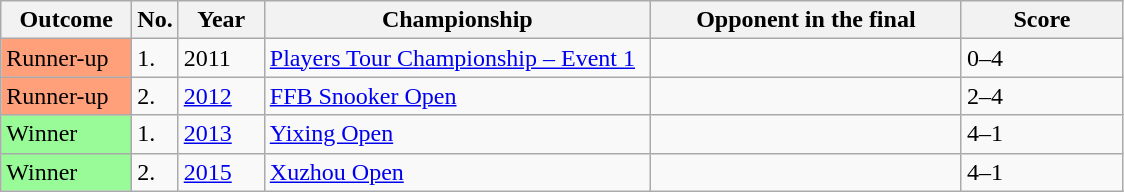<table class="sortable wikitable">
<tr>
<th width="80">Outcome</th>
<th width="20">No.</th>
<th width="50">Year</th>
<th width="250">Championship</th>
<th width="200">Opponent in the final</th>
<th width="100">Score</th>
</tr>
<tr>
<td style="background:#ffa07a;">Runner-up</td>
<td>1.</td>
<td>2011</td>
<td><a href='#'>Players Tour Championship – Event 1</a></td>
<td> </td>
<td>0–4</td>
</tr>
<tr>
<td style="background:#ffa07a;">Runner-up</td>
<td>2.</td>
<td><a href='#'>2012</a></td>
<td><a href='#'>FFB Snooker Open</a></td>
<td> </td>
<td>2–4</td>
</tr>
<tr>
<td style="background:#98FB98">Winner</td>
<td>1.</td>
<td><a href='#'>2013</a></td>
<td><a href='#'>Yixing Open</a></td>
<td> </td>
<td>4–1</td>
</tr>
<tr>
<td style="background:#98FB98">Winner</td>
<td>2.</td>
<td><a href='#'>2015</a></td>
<td><a href='#'>Xuzhou Open</a></td>
<td> </td>
<td>4–1</td>
</tr>
</table>
